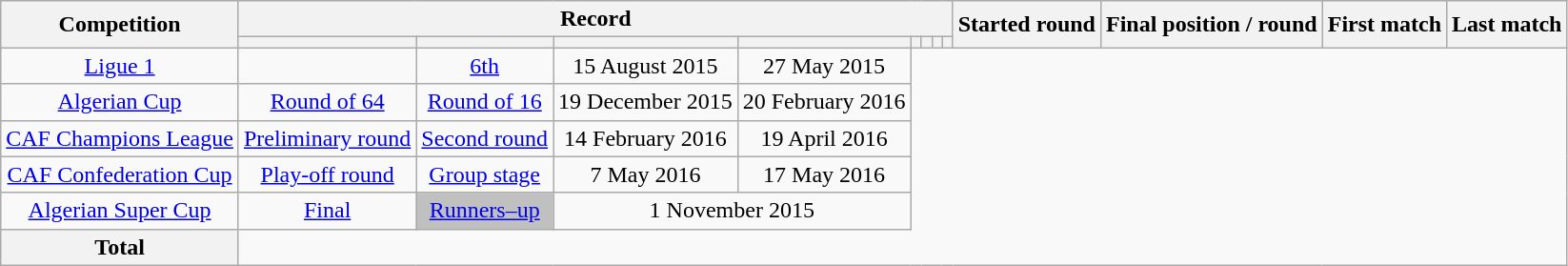<table class="wikitable" style="text-align: center">
<tr>
<th rowspan=2>Competition</th>
<th colspan=8>Record</th>
<th rowspan=2>Started round</th>
<th rowspan=2>Final position / round</th>
<th rowspan=2>First match</th>
<th rowspan=2>Last match</th>
</tr>
<tr>
<th></th>
<th></th>
<th></th>
<th></th>
<th></th>
<th></th>
<th></th>
<th></th>
</tr>
<tr>
<td><a href='#'>Ligue 1</a><br></td>
<td></td>
<td><a href='#'>6th</a></td>
<td>15 August 2015</td>
<td>27 May 2015</td>
</tr>
<tr>
<td><a href='#'>Algerian Cup</a><br></td>
<td><a href='#'>Round of 64</a></td>
<td><a href='#'>Round of 16</a></td>
<td>19 December 2015</td>
<td>20 February 2016</td>
</tr>
<tr>
<td><a href='#'>CAF Champions League</a><br></td>
<td><a href='#'>Preliminary round</a></td>
<td><a href='#'>Second round</a></td>
<td>14 February 2016</td>
<td>19 April 2016</td>
</tr>
<tr>
<td><a href='#'>CAF Confederation Cup</a><br></td>
<td><a href='#'>Play-off round</a></td>
<td><a href='#'>Group stage</a></td>
<td>7 May 2016</td>
<td>17 May 2016</td>
</tr>
<tr>
<td><a href='#'>Algerian Super Cup</a><br></td>
<td><a href='#'>Final</a></td>
<td style="background:silver;"><a href='#'>Runners–up</a></td>
<td colspan=2>1 November 2015</td>
</tr>
<tr>
<th>Total<br></th>
</tr>
</table>
